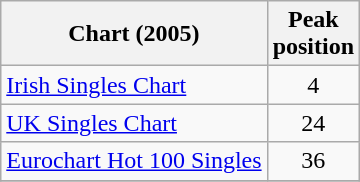<table class="wikitable">
<tr>
<th>Chart (2005)</th>
<th>Peak<br>position</th>
</tr>
<tr>
<td><a href='#'>Irish Singles Chart</a></td>
<td align=center>4</td>
</tr>
<tr>
<td><a href='#'>UK Singles Chart</a></td>
<td align=center>24</td>
</tr>
<tr>
<td><a href='#'>Eurochart Hot 100 Singles</a></td>
<td align=center>36</td>
</tr>
<tr>
</tr>
</table>
